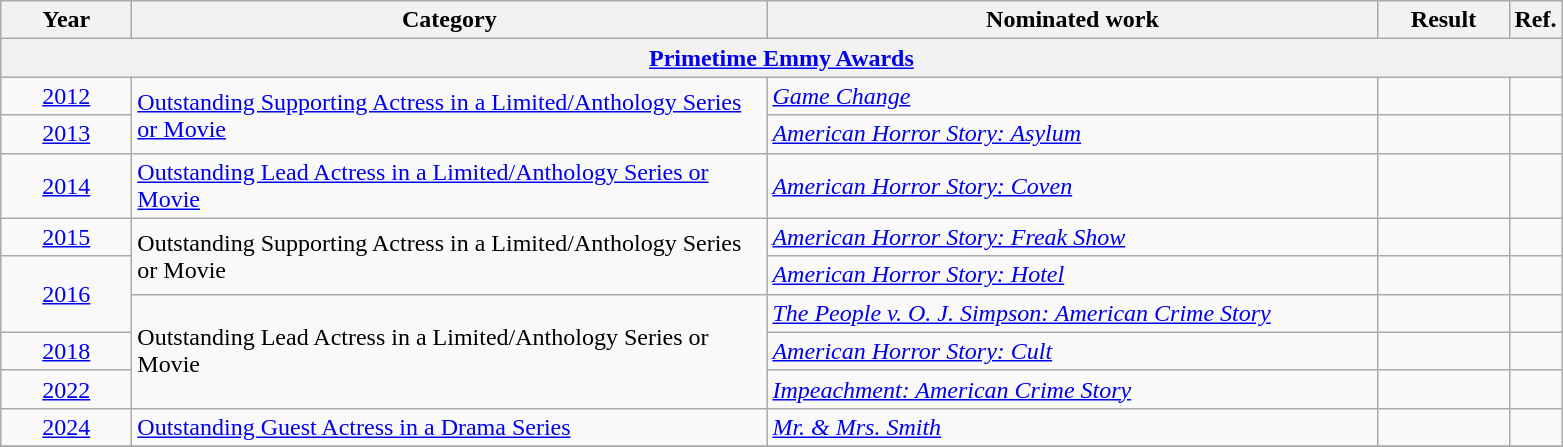<table class=wikitable>
<tr>
<th scope="col" style="width:5em;">Year</th>
<th scope="col" style="width:26em;">Category</th>
<th scope="col" style="width:25em;">Nominated work</th>
<th scope="col" style="width:5em;">Result</th>
<th>Ref.</th>
</tr>
<tr>
<th colspan=5><a href='#'>Primetime Emmy Awards</a></th>
</tr>
<tr>
<td style="text-align:center;"><a href='#'>2012</a></td>
<td rowspan=2><a href='#'>Outstanding Supporting Actress in a Limited/Anthology Series or Movie</a></td>
<td><em><a href='#'>Game Change</a></em></td>
<td></td>
<td style="text-align:center;"></td>
</tr>
<tr>
<td style="text-align:center;"><a href='#'>2013</a></td>
<td><em><a href='#'>American Horror Story: Asylum</a></em></td>
<td></td>
<td style="text-align:center;"></td>
</tr>
<tr>
<td style="text-align:center;"><a href='#'>2014</a></td>
<td><a href='#'>Outstanding Lead Actress in a Limited/Anthology Series or Movie</a></td>
<td><em><a href='#'>American Horror Story: Coven</a></em></td>
<td></td>
<td style="text-align:center;"></td>
</tr>
<tr>
<td style="text-align:center;"><a href='#'>2015</a></td>
<td rowspan="2">Outstanding Supporting Actress in a Limited/Anthology Series or Movie</td>
<td><em><a href='#'>American Horror Story: Freak Show</a></em></td>
<td></td>
<td style="text-align:center;"></td>
</tr>
<tr>
<td style="text-align:center;", rowspan="2"><a href='#'>2016</a></td>
<td><em><a href='#'>American Horror Story: Hotel</a></em></td>
<td></td>
<td style="text-align:center;"></td>
</tr>
<tr>
<td rowspan="3">Outstanding Lead Actress in a Limited/Anthology Series or Movie</td>
<td><em><a href='#'>The People v. O. J. Simpson: American Crime Story</a></em></td>
<td></td>
<td style="text-align:center;"></td>
</tr>
<tr>
<td style="text-align:center;"><a href='#'>2018</a></td>
<td><em><a href='#'>American Horror Story: Cult</a></em></td>
<td></td>
<td style="text-align:center;"></td>
</tr>
<tr>
<td style="text-align:center;"><a href='#'>2022</a></td>
<td><em><a href='#'>Impeachment: American Crime Story</a></em></td>
<td></td>
<td style="text-align:center;"></td>
</tr>
<tr>
<td style="text-align:center;"><a href='#'>2024</a></td>
<td><a href='#'>Outstanding Guest Actress in a Drama Series</a></td>
<td><em><a href='#'>Mr. & Mrs. Smith</a></em></td>
<td></td>
<td style="text-align:center;"></td>
</tr>
<tr>
</tr>
</table>
